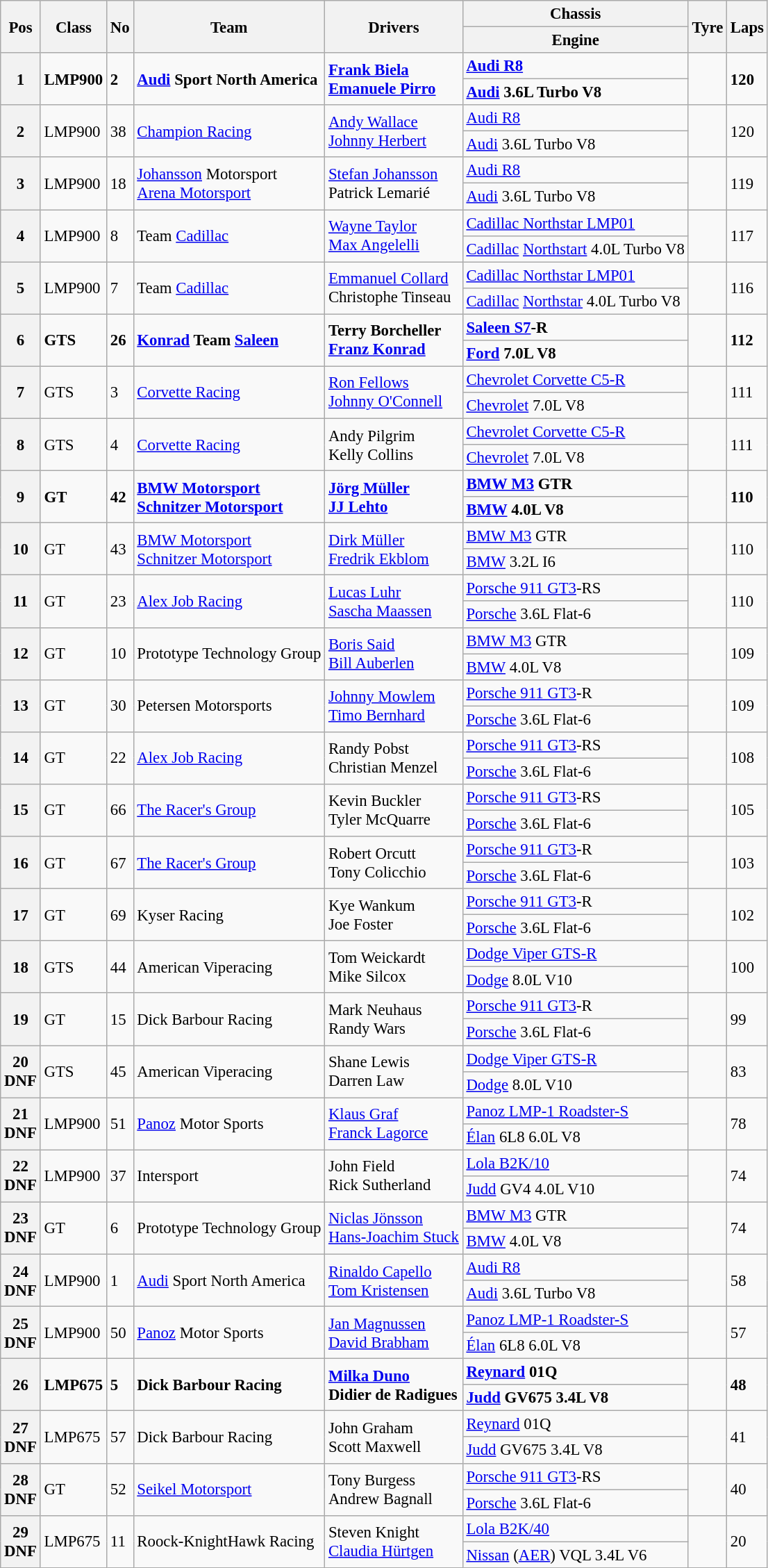<table class="wikitable" style="font-size: 95%;">
<tr>
<th rowspan=2>Pos</th>
<th rowspan=2>Class</th>
<th rowspan=2>No</th>
<th rowspan=2>Team</th>
<th rowspan=2>Drivers</th>
<th>Chassis</th>
<th rowspan=2>Tyre</th>
<th rowspan=2>Laps</th>
</tr>
<tr>
<th>Engine</th>
</tr>
<tr style="font-weight:bold">
<th rowspan=2>1</th>
<td rowspan=2>LMP900</td>
<td rowspan=2>2</td>
<td rowspan=2> <a href='#'>Audi</a> Sport North America</td>
<td rowspan=2> <a href='#'>Frank Biela</a><br> <a href='#'>Emanuele Pirro</a></td>
<td><a href='#'>Audi R8</a></td>
<td rowspan=2></td>
<td rowspan=2>120</td>
</tr>
<tr style="font-weight:bold">
<td><a href='#'>Audi</a> 3.6L Turbo V8</td>
</tr>
<tr>
<th rowspan=2>2</th>
<td rowspan=2>LMP900</td>
<td rowspan=2>38</td>
<td rowspan=2> <a href='#'>Champion Racing</a></td>
<td rowspan=2> <a href='#'>Andy Wallace</a><br> <a href='#'>Johnny Herbert</a></td>
<td><a href='#'>Audi R8</a></td>
<td rowspan=2></td>
<td rowspan=2>120</td>
</tr>
<tr>
<td><a href='#'>Audi</a> 3.6L Turbo V8</td>
</tr>
<tr>
<th rowspan=2>3</th>
<td rowspan=2>LMP900</td>
<td rowspan=2>18</td>
<td rowspan=2> <a href='#'>Johansson</a> Motorsport<br> <a href='#'>Arena Motorsport</a></td>
<td rowspan=2> <a href='#'>Stefan Johansson</a><br> Patrick Lemarié</td>
<td><a href='#'>Audi R8</a></td>
<td rowspan=2></td>
<td rowspan=2>119</td>
</tr>
<tr>
<td><a href='#'>Audi</a> 3.6L Turbo V8</td>
</tr>
<tr>
<th rowspan=2>4</th>
<td rowspan=2>LMP900</td>
<td rowspan=2>8</td>
<td rowspan=2> Team <a href='#'>Cadillac</a></td>
<td rowspan=2> <a href='#'>Wayne Taylor</a><br> <a href='#'>Max Angelelli</a></td>
<td><a href='#'>Cadillac Northstar LMP01</a></td>
<td rowspan=2></td>
<td rowspan=2>117</td>
</tr>
<tr>
<td><a href='#'>Cadillac</a> <a href='#'>Northstart</a> 4.0L Turbo V8</td>
</tr>
<tr>
<th rowspan=2>5</th>
<td rowspan=2>LMP900</td>
<td rowspan=2>7</td>
<td rowspan=2> Team <a href='#'>Cadillac</a></td>
<td rowspan=2> <a href='#'>Emmanuel Collard</a><br> Christophe Tinseau</td>
<td><a href='#'>Cadillac Northstar LMP01</a></td>
<td rowspan=2></td>
<td rowspan=2>116</td>
</tr>
<tr>
<td><a href='#'>Cadillac</a> <a href='#'>Northstar</a> 4.0L Turbo V8</td>
</tr>
<tr style="font-weight:bold">
<th rowspan=2>6</th>
<td rowspan=2>GTS</td>
<td rowspan=2>26</td>
<td rowspan=2> <a href='#'>Konrad</a> Team <a href='#'>Saleen</a></td>
<td rowspan=2> Terry Borcheller<br> <a href='#'>Franz Konrad</a></td>
<td><a href='#'>Saleen S7</a>-R</td>
<td rowspan=2></td>
<td rowspan=2>112</td>
</tr>
<tr style="font-weight:bold">
<td><a href='#'>Ford</a> 7.0L V8</td>
</tr>
<tr>
<th rowspan=2>7</th>
<td rowspan=2>GTS</td>
<td rowspan=2>3</td>
<td rowspan=2> <a href='#'>Corvette Racing</a></td>
<td rowspan=2> <a href='#'>Ron Fellows</a><br> <a href='#'>Johnny O'Connell</a></td>
<td><a href='#'>Chevrolet Corvette C5-R</a></td>
<td rowspan=2></td>
<td rowspan=2>111</td>
</tr>
<tr>
<td><a href='#'>Chevrolet</a> 7.0L V8</td>
</tr>
<tr>
<th rowspan=2>8</th>
<td rowspan=2>GTS</td>
<td rowspan=2>4</td>
<td rowspan=2> <a href='#'>Corvette Racing</a></td>
<td rowspan=2> Andy Pilgrim<br> Kelly Collins</td>
<td><a href='#'>Chevrolet Corvette C5-R</a></td>
<td rowspan=2></td>
<td rowspan=2>111</td>
</tr>
<tr>
<td><a href='#'>Chevrolet</a> 7.0L V8</td>
</tr>
<tr style="font-weight:bold">
<th rowspan=2>9</th>
<td rowspan=2>GT</td>
<td rowspan=2>42</td>
<td rowspan=2> <a href='#'>BMW Motorsport</a><br> <a href='#'>Schnitzer Motorsport</a></td>
<td rowspan=2> <a href='#'>Jörg Müller</a><br> <a href='#'>JJ Lehto</a></td>
<td><a href='#'>BMW M3</a> GTR</td>
<td rowspan=2></td>
<td rowspan=2>110</td>
</tr>
<tr style="font-weight:bold">
<td><a href='#'>BMW</a> 4.0L V8</td>
</tr>
<tr>
<th rowspan=2>10</th>
<td rowspan=2>GT</td>
<td rowspan=2>43</td>
<td rowspan=2> <a href='#'>BMW Motorsport</a><br> <a href='#'>Schnitzer Motorsport</a></td>
<td rowspan=2> <a href='#'>Dirk Müller</a><br> <a href='#'>Fredrik Ekblom</a></td>
<td><a href='#'>BMW M3</a> GTR</td>
<td rowspan=2></td>
<td rowspan=2>110</td>
</tr>
<tr>
<td><a href='#'>BMW</a> 3.2L I6</td>
</tr>
<tr>
<th rowspan=2>11</th>
<td rowspan=2>GT</td>
<td rowspan=2>23</td>
<td rowspan=2> <a href='#'>Alex Job Racing</a></td>
<td rowspan=2> <a href='#'>Lucas Luhr</a><br> <a href='#'>Sascha Maassen</a></td>
<td><a href='#'>Porsche 911 GT3</a>-RS</td>
<td rowspan=2></td>
<td rowspan=2>110</td>
</tr>
<tr>
<td><a href='#'>Porsche</a> 3.6L Flat-6</td>
</tr>
<tr>
<th rowspan=2>12</th>
<td rowspan=2>GT</td>
<td rowspan=2>10</td>
<td rowspan=2> Prototype Technology Group</td>
<td rowspan=2> <a href='#'>Boris Said</a><br> <a href='#'>Bill Auberlen</a></td>
<td><a href='#'>BMW M3</a> GTR</td>
<td rowspan=2></td>
<td rowspan=2>109</td>
</tr>
<tr>
<td><a href='#'>BMW</a> 4.0L V8</td>
</tr>
<tr>
<th rowspan=2>13</th>
<td rowspan=2>GT</td>
<td rowspan=2>30</td>
<td rowspan=2> Petersen Motorsports</td>
<td rowspan=2> <a href='#'>Johnny Mowlem</a><br> <a href='#'>Timo Bernhard</a></td>
<td><a href='#'>Porsche 911 GT3</a>-R</td>
<td rowspan=2></td>
<td rowspan=2>109</td>
</tr>
<tr>
<td><a href='#'>Porsche</a> 3.6L Flat-6</td>
</tr>
<tr>
<th rowspan=2>14</th>
<td rowspan=2>GT</td>
<td rowspan=2>22</td>
<td rowspan=2> <a href='#'>Alex Job Racing</a></td>
<td rowspan=2> Randy Pobst<br> Christian Menzel</td>
<td><a href='#'>Porsche 911 GT3</a>-RS</td>
<td rowspan=2></td>
<td rowspan=2>108</td>
</tr>
<tr>
<td><a href='#'>Porsche</a> 3.6L Flat-6</td>
</tr>
<tr>
<th rowspan=2>15</th>
<td rowspan=2>GT</td>
<td rowspan=2>66</td>
<td rowspan=2> <a href='#'>The Racer's Group</a></td>
<td rowspan=2> Kevin Buckler<br> Tyler McQuarre</td>
<td><a href='#'>Porsche 911 GT3</a>-RS</td>
<td rowspan=2></td>
<td rowspan=2>105</td>
</tr>
<tr>
<td><a href='#'>Porsche</a> 3.6L Flat-6</td>
</tr>
<tr>
<th rowspan=2>16</th>
<td rowspan=2>GT</td>
<td rowspan=2>67</td>
<td rowspan=2> <a href='#'>The Racer's Group</a></td>
<td rowspan=2> Robert Orcutt<br> Tony Colicchio</td>
<td><a href='#'>Porsche 911 GT3</a>-R</td>
<td rowspan=2></td>
<td rowspan=2>103</td>
</tr>
<tr>
<td><a href='#'>Porsche</a> 3.6L Flat-6</td>
</tr>
<tr>
<th rowspan=2>17</th>
<td rowspan=2>GT</td>
<td rowspan=2>69</td>
<td rowspan=2> Kyser Racing</td>
<td rowspan=2> Kye Wankum<br> Joe Foster</td>
<td><a href='#'>Porsche 911 GT3</a>-R</td>
<td rowspan=2></td>
<td rowspan=2>102</td>
</tr>
<tr>
<td><a href='#'>Porsche</a> 3.6L Flat-6</td>
</tr>
<tr>
<th rowspan=2>18</th>
<td rowspan=2>GTS</td>
<td rowspan=2>44</td>
<td rowspan=2> American Viperacing</td>
<td rowspan=2> Tom Weickardt<br> Mike Silcox</td>
<td><a href='#'>Dodge Viper GTS-R</a></td>
<td rowspan=2></td>
<td rowspan=2>100</td>
</tr>
<tr>
<td><a href='#'>Dodge</a> 8.0L V10</td>
</tr>
<tr>
<th rowspan=2>19</th>
<td rowspan=2>GT</td>
<td rowspan=2>15</td>
<td rowspan=2> Dick Barbour Racing</td>
<td rowspan=2> Mark Neuhaus<br> Randy Wars</td>
<td><a href='#'>Porsche 911 GT3</a>-R</td>
<td rowspan=2></td>
<td rowspan=2>99</td>
</tr>
<tr>
<td><a href='#'>Porsche</a> 3.6L Flat-6</td>
</tr>
<tr>
<th rowspan=2>20<br>DNF</th>
<td rowspan=2>GTS</td>
<td rowspan=2>45</td>
<td rowspan=2> American Viperacing</td>
<td rowspan=2> Shane Lewis<br> Darren Law</td>
<td><a href='#'>Dodge Viper GTS-R</a></td>
<td rowspan=2></td>
<td rowspan=2>83</td>
</tr>
<tr>
<td><a href='#'>Dodge</a> 8.0L V10</td>
</tr>
<tr>
<th rowspan=2>21<br>DNF</th>
<td rowspan=2>LMP900</td>
<td rowspan=2>51</td>
<td rowspan=2> <a href='#'>Panoz</a> Motor Sports</td>
<td rowspan=2> <a href='#'>Klaus Graf</a><br> <a href='#'>Franck Lagorce</a></td>
<td><a href='#'>Panoz LMP-1 Roadster-S</a></td>
<td rowspan=2></td>
<td rowspan=2>78</td>
</tr>
<tr>
<td><a href='#'>Élan</a> 6L8 6.0L V8</td>
</tr>
<tr>
<th rowspan=2>22<br>DNF</th>
<td rowspan=2>LMP900</td>
<td rowspan=2>37</td>
<td rowspan=2> Intersport</td>
<td rowspan=2> John Field<br> Rick Sutherland</td>
<td><a href='#'>Lola B2K/10</a></td>
<td rowspan=2></td>
<td rowspan=2>74</td>
</tr>
<tr>
<td><a href='#'>Judd</a> GV4 4.0L V10</td>
</tr>
<tr>
<th rowspan=2>23<br>DNF</th>
<td rowspan=2>GT</td>
<td rowspan=2>6</td>
<td rowspan=2> Prototype Technology Group</td>
<td rowspan=2> <a href='#'>Niclas Jönsson</a><br> <a href='#'>Hans-Joachim Stuck</a></td>
<td><a href='#'>BMW M3</a> GTR</td>
<td rowspan=2></td>
<td rowspan=2>74</td>
</tr>
<tr>
<td><a href='#'>BMW</a> 4.0L V8</td>
</tr>
<tr>
<th rowspan=2>24<br>DNF</th>
<td rowspan=2>LMP900</td>
<td rowspan=2>1</td>
<td rowspan=2> <a href='#'>Audi</a> Sport North America</td>
<td rowspan=2> <a href='#'>Rinaldo Capello</a><br> <a href='#'>Tom Kristensen</a></td>
<td><a href='#'>Audi R8</a></td>
<td rowspan=2></td>
<td rowspan=2>58</td>
</tr>
<tr>
<td><a href='#'>Audi</a> 3.6L Turbo V8</td>
</tr>
<tr>
<th rowspan=2>25<br>DNF</th>
<td rowspan=2>LMP900</td>
<td rowspan=2>50</td>
<td rowspan=2> <a href='#'>Panoz</a> Motor Sports</td>
<td rowspan=2> <a href='#'>Jan Magnussen</a><br> <a href='#'>David Brabham</a></td>
<td><a href='#'>Panoz LMP-1 Roadster-S</a></td>
<td rowspan=2></td>
<td rowspan=2>57</td>
</tr>
<tr>
<td><a href='#'>Élan</a> 6L8 6.0L V8</td>
</tr>
<tr style="font-weight:bold">
<th rowspan=2>26</th>
<td rowspan=2>LMP675</td>
<td rowspan=2>5</td>
<td rowspan=2> Dick Barbour Racing</td>
<td rowspan=2> <a href='#'>Milka Duno</a><br> Didier de Radigues</td>
<td><a href='#'>Reynard</a> 01Q</td>
<td rowspan=2></td>
<td rowspan=2>48</td>
</tr>
<tr style="font-weight:bold">
<td><a href='#'>Judd</a> GV675 3.4L V8</td>
</tr>
<tr>
<th rowspan=2>27<br>DNF</th>
<td rowspan=2>LMP675</td>
<td rowspan=2>57</td>
<td rowspan=2> Dick Barbour Racing</td>
<td rowspan=2> John Graham<br> Scott Maxwell</td>
<td><a href='#'>Reynard</a> 01Q</td>
<td rowspan=2></td>
<td rowspan=2>41</td>
</tr>
<tr>
<td><a href='#'>Judd</a> GV675 3.4L V8</td>
</tr>
<tr>
<th rowspan=2>28<br>DNF</th>
<td rowspan=2>GT</td>
<td rowspan=2>52</td>
<td rowspan=2> <a href='#'>Seikel Motorsport</a></td>
<td rowspan=2> Tony Burgess<br> Andrew Bagnall</td>
<td><a href='#'>Porsche 911 GT3</a>-RS</td>
<td rowspan=2></td>
<td rowspan=2>40</td>
</tr>
<tr>
<td><a href='#'>Porsche</a> 3.6L Flat-6</td>
</tr>
<tr>
<th rowspan=2>29<br>DNF</th>
<td rowspan=2>LMP675</td>
<td rowspan=2>11</td>
<td rowspan=2> Roock-KnightHawk Racing</td>
<td rowspan=2> Steven Knight<br> <a href='#'>Claudia Hürtgen</a></td>
<td><a href='#'>Lola B2K/40</a></td>
<td rowspan=2></td>
<td rowspan=2>20</td>
</tr>
<tr>
<td><a href='#'>Nissan</a> (<a href='#'>AER</a>) VQL 3.4L V6</td>
</tr>
</table>
